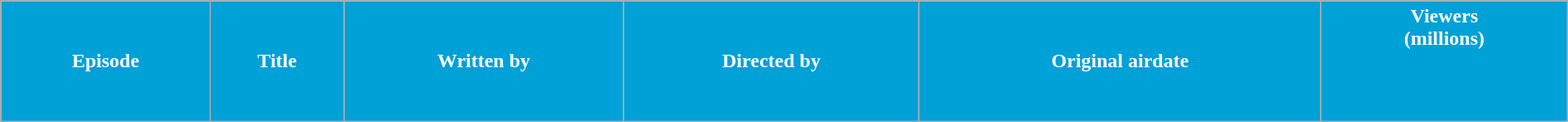<table class="wikitable plainrowheaders" style="width:100%;">
<tr style="color:#fff;">
<th style="background:#00A1D7;">Episode</th>
<th style="background:#00A1D7;">Title</th>
<th style="background:#00A1D7;">Written by</th>
<th style="background:#00A1D7;">Directed by</th>
<th style="background:#00A1D7;">Original airdate</th>
<th style="background:#00A1D7;">Viewers<br>(millions)<br><br><br><br></th>
</tr>
</table>
